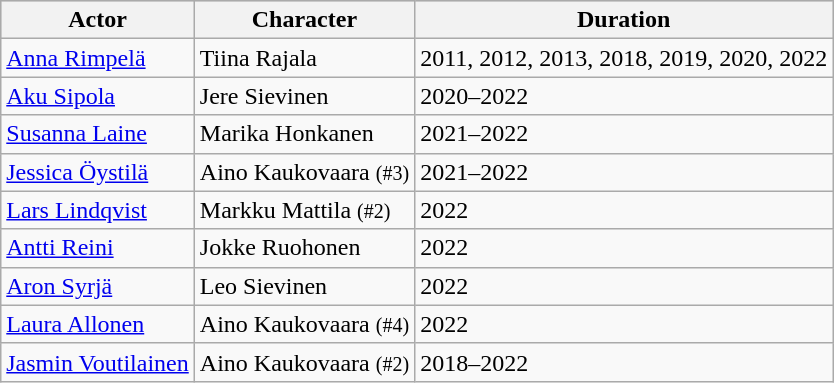<table class="wikitable" sortable>
<tr bgcolor="#CCCCCC">
<th>Actor</th>
<th>Character</th>
<th>Duration</th>
</tr>
<tr>
<td><a href='#'>Anna Rimpelä</a></td>
<td>Tiina Rajala</td>
<td>2011, 2012, 2013, 2018, 2019, 2020, 2022</td>
</tr>
<tr>
<td><a href='#'>Aku Sipola</a></td>
<td>Jere Sievinen</td>
<td>2020–2022</td>
</tr>
<tr>
<td><a href='#'>Susanna Laine</a></td>
<td>Marika Honkanen</td>
<td>2021–2022</td>
</tr>
<tr>
<td><a href='#'>Jessica Öystilä</a></td>
<td>Aino Kaukovaara <small>(#3)</small></td>
<td>2021–2022</td>
</tr>
<tr>
<td><a href='#'>Lars Lindqvist</a></td>
<td>Markku Mattila <small>(#2)</small></td>
<td>2022</td>
</tr>
<tr>
<td><a href='#'>Antti Reini</a></td>
<td>Jokke Ruohonen</td>
<td>2022</td>
</tr>
<tr>
<td><a href='#'>Aron Syrjä</a></td>
<td>Leo Sievinen</td>
<td>2022</td>
</tr>
<tr>
<td><a href='#'>Laura Allonen</a></td>
<td>Aino Kaukovaara <small>(#4)</small></td>
<td>2022</td>
</tr>
<tr>
<td><a href='#'>Jasmin Voutilainen</a></td>
<td>Aino Kaukovaara <small>(#2)</small></td>
<td>2018–2022</td>
</tr>
</table>
